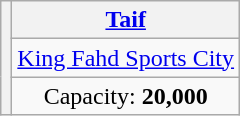<table class="wikitable" style="text-align:center">
<tr>
<th rowspan="4"></th>
<th><a href='#'>Taif</a></th>
</tr>
<tr>
<td><a href='#'>King Fahd Sports City</a></td>
</tr>
<tr>
<td>Capacity: <strong>20,000</strong></td>
</tr>
</table>
